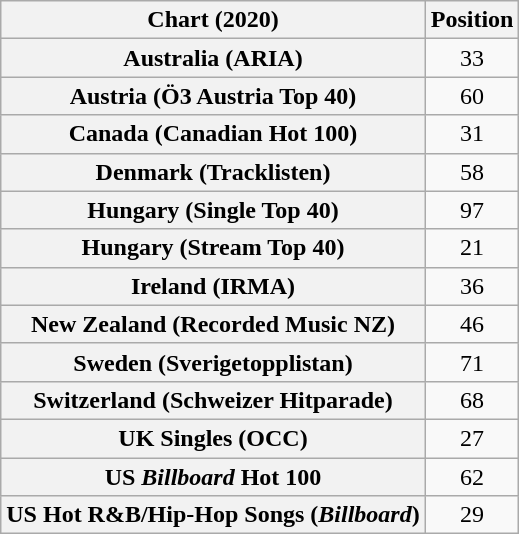<table class="wikitable sortable plainrowheaders" style="text-align:center">
<tr>
<th scope="col">Chart (2020)</th>
<th scope="col">Position</th>
</tr>
<tr>
<th scope="row">Australia (ARIA)</th>
<td>33</td>
</tr>
<tr>
<th scope="row">Austria (Ö3 Austria Top 40)</th>
<td>60</td>
</tr>
<tr>
<th scope="row">Canada (Canadian Hot 100)</th>
<td>31</td>
</tr>
<tr>
<th scope="row">Denmark (Tracklisten)</th>
<td>58</td>
</tr>
<tr>
<th scope="row">Hungary (Single Top 40)</th>
<td>97</td>
</tr>
<tr>
<th scope="row">Hungary (Stream Top 40)</th>
<td>21</td>
</tr>
<tr>
<th scope="row">Ireland (IRMA)</th>
<td>36</td>
</tr>
<tr>
<th scope="row">New Zealand (Recorded Music NZ)</th>
<td>46</td>
</tr>
<tr>
<th scope="row">Sweden (Sverigetopplistan)</th>
<td>71</td>
</tr>
<tr>
<th scope="row">Switzerland (Schweizer Hitparade)</th>
<td>68</td>
</tr>
<tr>
<th scope="row">UK Singles (OCC)</th>
<td>27</td>
</tr>
<tr>
<th scope="row">US <em>Billboard</em> Hot 100</th>
<td>62</td>
</tr>
<tr>
<th scope="row">US Hot R&B/Hip-Hop Songs (<em>Billboard</em>)</th>
<td>29</td>
</tr>
</table>
